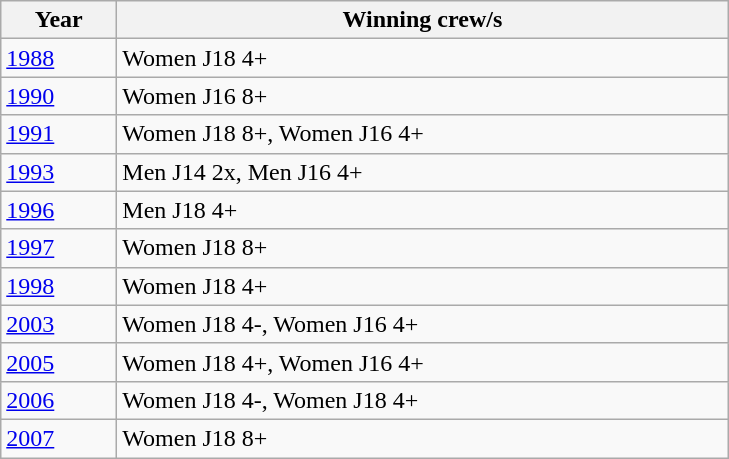<table class="wikitable">
<tr>
<th width=70>Year</th>
<th width=400>Winning crew/s</th>
</tr>
<tr>
<td><a href='#'>1988</a></td>
<td>Women J18 4+</td>
</tr>
<tr>
<td><a href='#'>1990</a></td>
<td>Women J16 8+</td>
</tr>
<tr>
<td><a href='#'>1991</a></td>
<td>Women J18 8+, Women J16 4+</td>
</tr>
<tr>
<td><a href='#'>1993</a></td>
<td>Men J14 2x, Men J16 4+</td>
</tr>
<tr>
<td><a href='#'>1996</a></td>
<td>Men J18 4+</td>
</tr>
<tr>
<td><a href='#'>1997</a></td>
<td>Women J18 8+</td>
</tr>
<tr>
<td><a href='#'>1998</a></td>
<td>Women J18 4+</td>
</tr>
<tr>
<td><a href='#'>2003</a></td>
<td>Women J18 4-, Women J16 4+</td>
</tr>
<tr>
<td><a href='#'>2005</a></td>
<td>Women J18 4+, Women J16 4+</td>
</tr>
<tr>
<td><a href='#'>2006</a></td>
<td>Women J18 4-, Women J18 4+</td>
</tr>
<tr>
<td><a href='#'>2007</a></td>
<td>Women J18 8+</td>
</tr>
</table>
